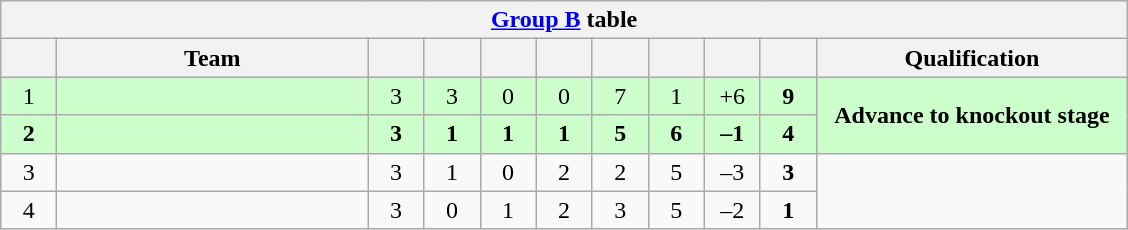<table class="wikitable" style="text-align:center">
<tr>
<th colspan="11"><a href='#'>Group B</a> table</th>
</tr>
<tr>
<th width=30></th>
<th width=200>Team</th>
<th width=30></th>
<th width=30></th>
<th width=30></th>
<th width=30></th>
<th width=30></th>
<th width=30></th>
<th width=30></th>
<th width=30></th>
<th width=200>Qualification</th>
</tr>
<tr bgcolor="#ccffcc">
<td>1</td>
<td align="left"></td>
<td>3</td>
<td>3</td>
<td>0</td>
<td>0</td>
<td>7</td>
<td>1</td>
<td>+6</td>
<td><strong>9</strong></td>
<td rowspan="2"><strong>Advance to knockout stage</strong></td>
</tr>
<tr bgcolor="#ccffcc">
<td><strong>2</strong></td>
<td align="left"><strong></strong></td>
<td><strong>3</strong></td>
<td><strong>1</strong></td>
<td><strong>1</strong></td>
<td><strong>1</strong></td>
<td><strong>5</strong></td>
<td><strong>6</strong></td>
<td><strong>–1</strong></td>
<td><strong>4</strong></td>
</tr>
<tr>
<td>3</td>
<td align="left"></td>
<td>3</td>
<td>1</td>
<td>0</td>
<td>2</td>
<td>2</td>
<td>5</td>
<td>–3</td>
<td><strong>3</strong></td>
<td rowspan="2"></td>
</tr>
<tr>
<td>4</td>
<td align="left"></td>
<td>3</td>
<td>0</td>
<td>1</td>
<td>2</td>
<td>3</td>
<td>5</td>
<td>–2</td>
<td><strong>1</strong></td>
</tr>
</table>
